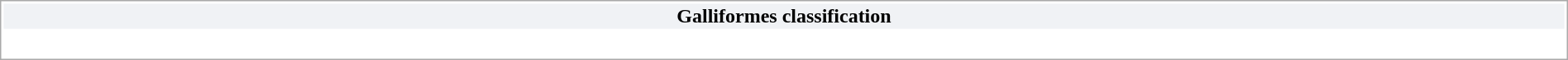<table class="collapsible collapsed" style="width:100%; border:solid 1px #aaa">
<tr>
<th style="background:#F0F2F5">Galliformes classification</th>
</tr>
<tr>
<td><br></td>
</tr>
</table>
